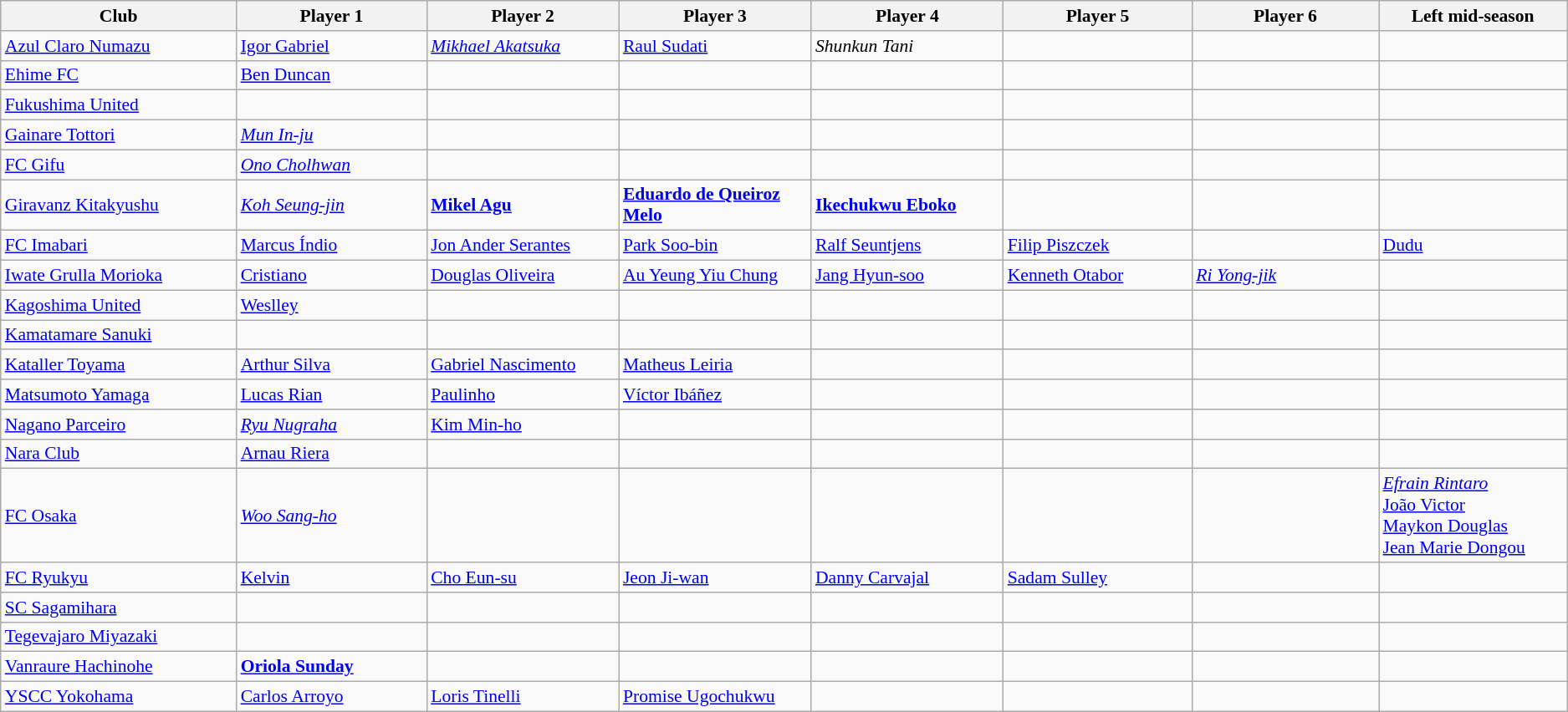<table class="wikitable sortable" style="font-size:90%;">
<tr>
<th width="200">Club</th>
<th width="160">Player 1</th>
<th width="160">Player 2</th>
<th width="160">Player 3</th>
<th width="160">Player 4</th>
<th width="160">Player 5</th>
<th width="160">Player 6</th>
<th width="160">Left mid-season</th>
</tr>
<tr>
<td><a href='#'>Azul Claro Numazu</a></td>
<td> <a href='#'>Igor Gabriel</a></td>
<td> <em><a href='#'>Mikhael Akatsuka</a></em></td>
<td> <a href='#'>Raul Sudati</a></td>
<td> <em>Shunkun Tani</em></td>
<td></td>
<td></td>
<td></td>
</tr>
<tr>
<td><a href='#'>Ehime FC</a></td>
<td> <a href='#'>Ben Duncan</a></td>
<td></td>
<td></td>
<td></td>
<td></td>
<td></td>
<td></td>
</tr>
<tr>
<td><a href='#'>Fukushima United</a></td>
<td></td>
<td></td>
<td></td>
<td></td>
<td></td>
<td></td>
<td></td>
</tr>
<tr>
<td><a href='#'>Gainare Tottori</a></td>
<td> <em><a href='#'>Mun In-ju</a></em></td>
<td></td>
<td></td>
<td></td>
<td></td>
<td></td>
<td></td>
</tr>
<tr>
<td><a href='#'>FC Gifu</a></td>
<td> <em><a href='#'>Ono Cholhwan</a></em></td>
<td></td>
<td></td>
<td></td>
<td></td>
<td></td>
<td></td>
</tr>
<tr>
<td><a href='#'>Giravanz Kitakyushu</a></td>
<td> <em><a href='#'>Koh Seung-jin</a></em></td>
<td> <strong><a href='#'>Mikel Agu</a></strong></td>
<td> <strong><a href='#'>Eduardo de Queiroz Melo</a></strong></td>
<td> <strong><a href='#'>Ikechukwu Eboko</a></strong></td>
<td></td>
<td></td>
<td></td>
</tr>
<tr>
<td><a href='#'>FC Imabari</a></td>
<td> <a href='#'>Marcus Índio</a></td>
<td> <a href='#'>Jon Ander Serantes</a></td>
<td> <a href='#'>Park Soo-bin</a></td>
<td> <a href='#'>Ralf Seuntjens</a></td>
<td> <a href='#'>Filip Piszczek</a></td>
<td></td>
<td> <a href='#'>Dudu</a></td>
</tr>
<tr>
<td><a href='#'>Iwate Grulla Morioka</a></td>
<td> <a href='#'>Cristiano</a></td>
<td> <a href='#'>Douglas Oliveira</a></td>
<td> <a href='#'>Au Yeung Yiu Chung</a></td>
<td> <a href='#'>Jang Hyun-soo</a></td>
<td> <a href='#'>Kenneth Otabor</a></td>
<td> <em><a href='#'>Ri Yong-jik</a></em></td>
<td></td>
</tr>
<tr>
<td><a href='#'>Kagoshima United</a></td>
<td> <a href='#'>Weslley</a></td>
<td></td>
<td></td>
<td></td>
<td></td>
<td></td>
<td></td>
</tr>
<tr>
<td><a href='#'>Kamatamare Sanuki</a></td>
<td></td>
<td></td>
<td></td>
<td></td>
<td></td>
<td></td>
<td></td>
</tr>
<tr>
<td><a href='#'>Kataller Toyama</a></td>
<td> <a href='#'>Arthur Silva</a></td>
<td> <a href='#'>Gabriel Nascimento</a></td>
<td> <a href='#'>Matheus Leiria</a></td>
<td></td>
<td></td>
<td></td>
<td></td>
</tr>
<tr>
<td><a href='#'>Matsumoto Yamaga</a></td>
<td> <a href='#'>Lucas Rian</a></td>
<td> <a href='#'>Paulinho</a></td>
<td> <a href='#'>Víctor Ibáñez</a></td>
<td></td>
<td></td>
<td></td>
<td></td>
</tr>
<tr>
<td><a href='#'>Nagano Parceiro</a></td>
<td> <em><a href='#'>Ryu Nugraha</a></em></td>
<td> <a href='#'>Kim Min-ho</a></td>
<td></td>
<td></td>
<td></td>
<td></td>
<td></td>
</tr>
<tr>
<td><a href='#'>Nara Club</a></td>
<td> <a href='#'>Arnau Riera</a></td>
<td></td>
<td></td>
<td></td>
<td></td>
<td></td>
<td></td>
</tr>
<tr>
<td><a href='#'>FC Osaka</a></td>
<td><em> <a href='#'>Woo Sang-ho</a></em></td>
<td></td>
<td></td>
<td></td>
<td></td>
<td></td>
<td> <em><a href='#'>Efrain Rintaro</a></em><br> <a href='#'>João Victor</a><br> <a href='#'>Maykon Douglas</a><br> <a href='#'>Jean Marie Dongou</a></td>
</tr>
<tr>
<td><a href='#'>FC Ryukyu</a></td>
<td> <a href='#'>Kelvin</a></td>
<td> <a href='#'>Cho Eun-su</a></td>
<td> <a href='#'>Jeon Ji-wan</a></td>
<td> <a href='#'>Danny Carvajal</a></td>
<td> <a href='#'>Sadam Sulley</a></td>
<td></td>
<td></td>
</tr>
<tr>
<td><a href='#'>SC Sagamihara</a></td>
<td></td>
<td></td>
<td></td>
<td></td>
<td></td>
<td></td>
<td></td>
</tr>
<tr>
<td><a href='#'>Tegevajaro Miyazaki</a></td>
<td></td>
<td></td>
<td></td>
<td></td>
<td></td>
<td></td>
<td></td>
</tr>
<tr>
<td><a href='#'>Vanraure Hachinohe</a></td>
<td> <strong><a href='#'>Oriola Sunday</a></strong></td>
<td></td>
<td></td>
<td></td>
<td></td>
<td></td>
<td></td>
</tr>
<tr>
<td><a href='#'>YSCC Yokohama</a></td>
<td> <a href='#'>Carlos Arroyo</a></td>
<td> <a href='#'>Loris Tinelli</a></td>
<td> <a href='#'>Promise Ugochukwu</a></td>
<td></td>
<td></td>
<td></td>
<td></td>
</tr>
</table>
